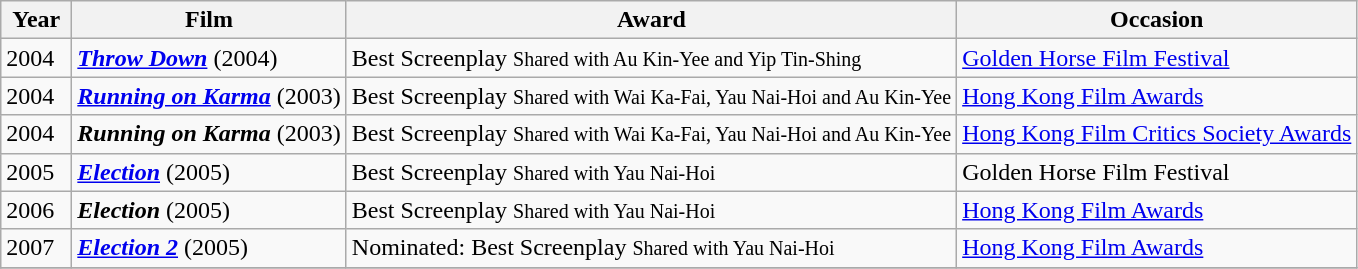<table class="wikitable">
<tr>
<th align="left" valign="top" width="40">Year</th>
<th align="left" valign="top">Film</th>
<th align="left" valign="top">Award</th>
<th align="left" valign="top">Occasion</th>
</tr>
<tr>
<td align="left" valign="top">2004</td>
<td align="left" valign="top"><strong><em><a href='#'>Throw Down</a></em></strong> (2004)</td>
<td align="left" valign="top">Best Screenplay <small> Shared with Au Kin-Yee and Yip Tin-Shing </small></td>
<td align="left" valign="top"><a href='#'>Golden Horse Film Festival</a></td>
</tr>
<tr>
<td align="left" valign="top">2004</td>
<td align="left" valign="top"><strong><em><a href='#'>Running on Karma</a></em></strong> (2003)</td>
<td align="left" valign="top">Best Screenplay <small> Shared with Wai Ka-Fai, Yau Nai-Hoi and Au Kin-Yee</small></td>
<td align="left" valign="top"><a href='#'>Hong Kong Film Awards</a></td>
</tr>
<tr>
<td align="left" valign="top">2004</td>
<td align="left" valign="top"><strong><em>Running on Karma</em></strong> (2003)</td>
<td align="left" valign="top">Best Screenplay <small> Shared with Wai Ka-Fai, Yau Nai-Hoi and Au Kin-Yee</small></td>
<td align="left" valign="top"><a href='#'>Hong Kong Film Critics Society Awards</a></td>
</tr>
<tr>
<td align="left" valign="top">2005</td>
<td align="left" valign="top"><strong><em><a href='#'>Election</a></em></strong> (2005)</td>
<td align="left" valign="top">Best Screenplay <small> Shared with Yau Nai-Hoi</small></td>
<td align="left" valign="top">Golden Horse Film Festival</td>
</tr>
<tr>
<td align="left" valign="top">2006</td>
<td align="left" valign="top"><strong><em>Election</em></strong> (2005)</td>
<td align="left" valign="top">Best Screenplay <small> Shared with Yau Nai-Hoi</small></td>
<td align="left" valign="top"><a href='#'>Hong Kong Film Awards</a></td>
</tr>
<tr>
<td align="left" valign="top">2007</td>
<td align="left" valign="top"><strong><em><a href='#'>Election 2</a></em></strong> (2005)</td>
<td align="left" valign="top">Nominated: Best Screenplay <small> Shared with Yau Nai-Hoi</small></td>
<td align="left" valign="top"><a href='#'>Hong Kong Film Awards</a></td>
</tr>
<tr>
</tr>
</table>
